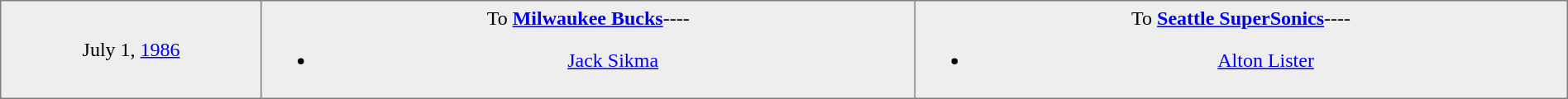<table border="1" style="border-collapse:collapse; text-align:center; width:100%;"  cellpadding="5">
<tr style="background:#eee;">
<td style="width:12%">July 1, <a href='#'>1986</a></td>
<td style="width:30%; vertical-align:top;">To <strong><a href='#'>Milwaukee Bucks</a></strong>----<br><ul><li><a href='#'>Jack Sikma</a></li></ul></td>
<td style="width:30%; vertical-align:top;">To <strong><a href='#'>Seattle SuperSonics</a></strong>----<br><ul><li><a href='#'>Alton Lister</a></li></ul></td>
</tr>
</table>
